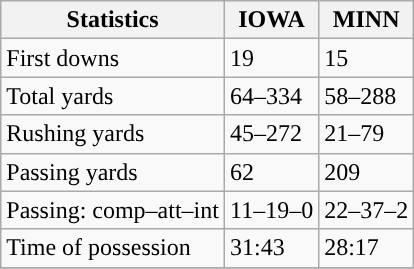<table class="wikitable" style="float: left;">
<tr>
<th>Statistics</th>
<th>IOWA</th>
<th>MINN</th>
</tr>
<tr>
<td>First downs</td>
<td>19</td>
<td>15</td>
</tr>
<tr>
<td>Total yards</td>
<td>64–334</td>
<td>58–288</td>
</tr>
<tr>
<td>Rushing yards</td>
<td>45–272</td>
<td>21–79</td>
</tr>
<tr>
<td>Passing yards</td>
<td>62</td>
<td>209</td>
</tr>
<tr>
<td>Passing: comp–att–int</td>
<td>11–19–0</td>
<td>22–37–2</td>
</tr>
<tr>
<td>Time of possession</td>
<td>31:43</td>
<td>28:17</td>
</tr>
<tr>
</tr>
</table>
